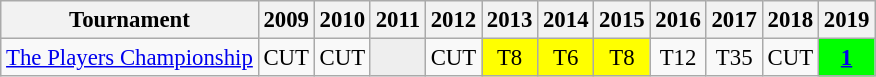<table class="wikitable" style="font-size:95%;text-align:center;">
<tr>
<th>Tournament</th>
<th>2009</th>
<th>2010</th>
<th>2011</th>
<th>2012</th>
<th>2013</th>
<th>2014</th>
<th>2015</th>
<th>2016</th>
<th>2017</th>
<th>2018</th>
<th>2019</th>
</tr>
<tr>
<td align=left><a href='#'>The Players Championship</a></td>
<td>CUT</td>
<td>CUT</td>
<td style="background:#eeeeee;"></td>
<td>CUT</td>
<td style="background:yellow;">T8</td>
<td style="background:yellow;">T6</td>
<td style="background:yellow;">T8</td>
<td>T12</td>
<td>T35</td>
<td>CUT</td>
<td style="background:lime;"><a href='#'><strong>1</strong></a></td>
</tr>
</table>
